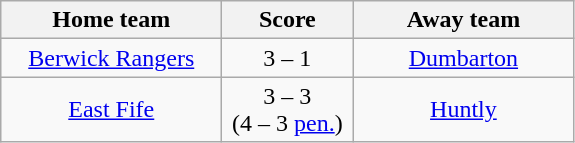<table class="wikitable" style="text-align: center">
<tr>
<th width=140>Home team</th>
<th width=80>Score</th>
<th width=140>Away team</th>
</tr>
<tr>
<td><a href='#'>Berwick Rangers</a></td>
<td>3 – 1</td>
<td><a href='#'>Dumbarton</a></td>
</tr>
<tr>
<td><a href='#'>East Fife</a></td>
<td>3 – 3 <br> (4 – 3 <a href='#'>pen.</a>)</td>
<td><a href='#'>Huntly</a></td>
</tr>
</table>
